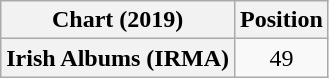<table class="wikitable plainrowheaders" style="text-align:center;">
<tr>
<th scope="col">Chart (2019)</th>
<th scope="col">Position</th>
</tr>
<tr>
<th scope="row">Irish Albums (IRMA)</th>
<td>49</td>
</tr>
</table>
